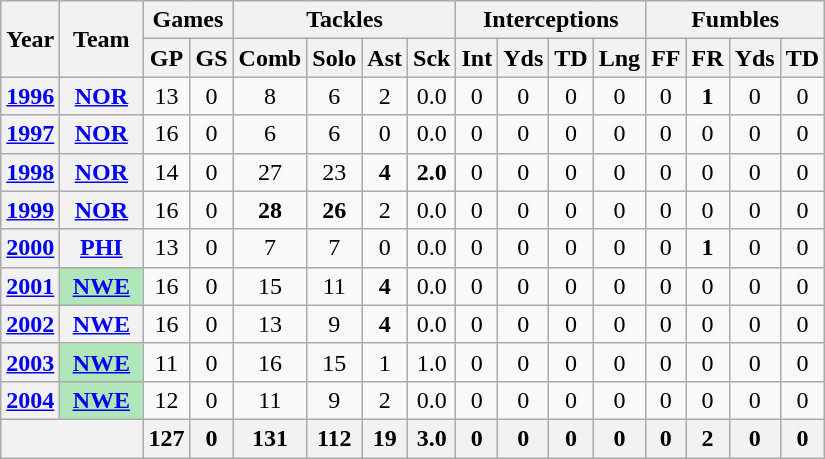<table class="wikitable" style="text-align:center">
<tr>
<th rowspan="2">Year</th>
<th rowspan="2">Team</th>
<th colspan="2">Games</th>
<th colspan="4">Tackles</th>
<th colspan="4">Interceptions</th>
<th colspan="4">Fumbles</th>
</tr>
<tr>
<th>GP</th>
<th>GS</th>
<th>Comb</th>
<th>Solo</th>
<th>Ast</th>
<th>Sck</th>
<th>Int</th>
<th>Yds</th>
<th>TD</th>
<th>Lng</th>
<th>FF</th>
<th>FR</th>
<th>Yds</th>
<th>TD</th>
</tr>
<tr>
<th><a href='#'>1996</a></th>
<th><a href='#'>NOR</a></th>
<td>13</td>
<td>0</td>
<td>8</td>
<td>6</td>
<td>2</td>
<td>0.0</td>
<td>0</td>
<td>0</td>
<td>0</td>
<td>0</td>
<td>0</td>
<td><strong>1</strong></td>
<td>0</td>
<td>0</td>
</tr>
<tr>
<th><a href='#'>1997</a></th>
<th><a href='#'>NOR</a></th>
<td>16</td>
<td>0</td>
<td>6</td>
<td>6</td>
<td>0</td>
<td>0.0</td>
<td>0</td>
<td>0</td>
<td>0</td>
<td>0</td>
<td>0</td>
<td>0</td>
<td>0</td>
<td>0</td>
</tr>
<tr>
<th><a href='#'>1998</a></th>
<th><a href='#'>NOR</a></th>
<td>14</td>
<td>0</td>
<td>27</td>
<td>23</td>
<td><strong>4</strong></td>
<td><strong>2.0</strong></td>
<td>0</td>
<td>0</td>
<td>0</td>
<td>0</td>
<td>0</td>
<td>0</td>
<td>0</td>
<td>0</td>
</tr>
<tr>
<th><a href='#'>1999</a></th>
<th><a href='#'>NOR</a></th>
<td>16</td>
<td>0</td>
<td><strong>28</strong></td>
<td><strong>26</strong></td>
<td>2</td>
<td>0.0</td>
<td>0</td>
<td>0</td>
<td>0</td>
<td>0</td>
<td>0</td>
<td>0</td>
<td>0</td>
<td>0</td>
</tr>
<tr>
<th><a href='#'>2000</a></th>
<th><a href='#'>PHI</a></th>
<td>13</td>
<td>0</td>
<td>7</td>
<td>7</td>
<td>0</td>
<td>0.0</td>
<td>0</td>
<td>0</td>
<td>0</td>
<td>0</td>
<td>0</td>
<td><strong>1</strong></td>
<td>0</td>
<td>0</td>
</tr>
<tr>
<th><a href='#'>2001</a></th>
<th style="background:#afe6ba; width:3em;"><a href='#'>NWE</a></th>
<td>16</td>
<td>0</td>
<td>15</td>
<td>11</td>
<td><strong>4</strong></td>
<td>0.0</td>
<td>0</td>
<td>0</td>
<td>0</td>
<td>0</td>
<td>0</td>
<td>0</td>
<td>0</td>
<td>0</td>
</tr>
<tr>
<th><a href='#'>2002</a></th>
<th><a href='#'>NWE</a></th>
<td>16</td>
<td>0</td>
<td>13</td>
<td>9</td>
<td><strong>4</strong></td>
<td>0.0</td>
<td>0</td>
<td>0</td>
<td>0</td>
<td>0</td>
<td>0</td>
<td>0</td>
<td>0</td>
<td>0</td>
</tr>
<tr>
<th><a href='#'>2003</a></th>
<th style="background:#afe6ba; width:3em;"><a href='#'>NWE</a></th>
<td>11</td>
<td>0</td>
<td>16</td>
<td>15</td>
<td>1</td>
<td>1.0</td>
<td>0</td>
<td>0</td>
<td>0</td>
<td>0</td>
<td>0</td>
<td>0</td>
<td>0</td>
<td>0</td>
</tr>
<tr>
<th><a href='#'>2004</a></th>
<th style="background:#afe6ba; width:3em;"><a href='#'>NWE</a></th>
<td>12</td>
<td>0</td>
<td>11</td>
<td>9</td>
<td>2</td>
<td>0.0</td>
<td>0</td>
<td>0</td>
<td>0</td>
<td>0</td>
<td>0</td>
<td>0</td>
<td>0</td>
<td>0</td>
</tr>
<tr>
<th colspan="2"></th>
<th>127</th>
<th>0</th>
<th>131</th>
<th>112</th>
<th>19</th>
<th>3.0</th>
<th>0</th>
<th>0</th>
<th>0</th>
<th>0</th>
<th>0</th>
<th>2</th>
<th>0</th>
<th>0</th>
</tr>
</table>
